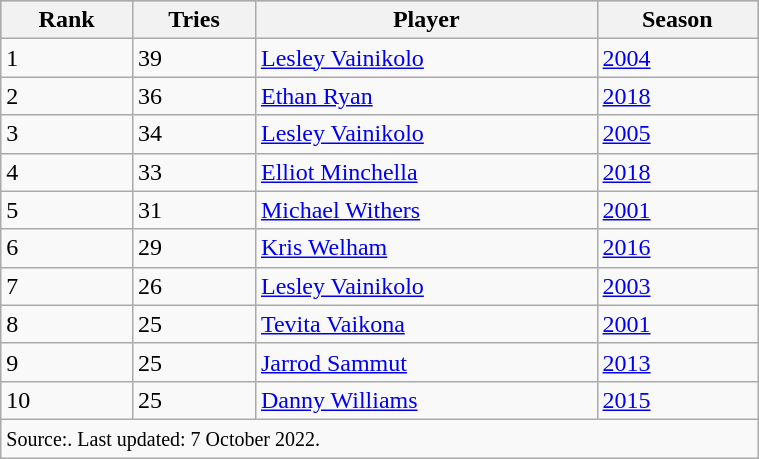<table class="wikitable" style="width:40%;">
<tr style="background:#87cefa;">
<th>Rank</th>
<th>Tries</th>
<th>Player</th>
<th>Season</th>
</tr>
<tr>
<td>1</td>
<td>39</td>
<td> <a href='#'>Lesley Vainikolo</a></td>
<td><a href='#'>2004</a></td>
</tr>
<tr>
<td>2</td>
<td>36</td>
<td> <a href='#'>Ethan Ryan</a></td>
<td><a href='#'>2018</a></td>
</tr>
<tr>
<td>3</td>
<td>34</td>
<td> <a href='#'>Lesley Vainikolo</a></td>
<td><a href='#'>2005</a></td>
</tr>
<tr>
<td>4</td>
<td>33</td>
<td> <a href='#'>Elliot Minchella</a></td>
<td><a href='#'>2018</a></td>
</tr>
<tr>
<td>5</td>
<td>31</td>
<td> <a href='#'>Michael Withers</a></td>
<td><a href='#'>2001</a></td>
</tr>
<tr>
<td>6</td>
<td>29</td>
<td> <a href='#'>Kris Welham</a></td>
<td><a href='#'>2016</a></td>
</tr>
<tr>
<td>7</td>
<td>26</td>
<td> <a href='#'>Lesley Vainikolo</a></td>
<td><a href='#'>2003</a></td>
</tr>
<tr>
<td>8</td>
<td>25</td>
<td> <a href='#'>Tevita Vaikona</a></td>
<td><a href='#'>2001</a></td>
</tr>
<tr>
<td>9</td>
<td>25</td>
<td> <a href='#'>Jarrod Sammut</a></td>
<td><a href='#'>2013</a></td>
</tr>
<tr>
<td>10</td>
<td>25</td>
<td> <a href='#'>Danny Williams</a></td>
<td><a href='#'>2015</a></td>
</tr>
<tr>
<td colspan=4><small>Source:. Last updated: 7 October 2022.</small></td>
</tr>
</table>
